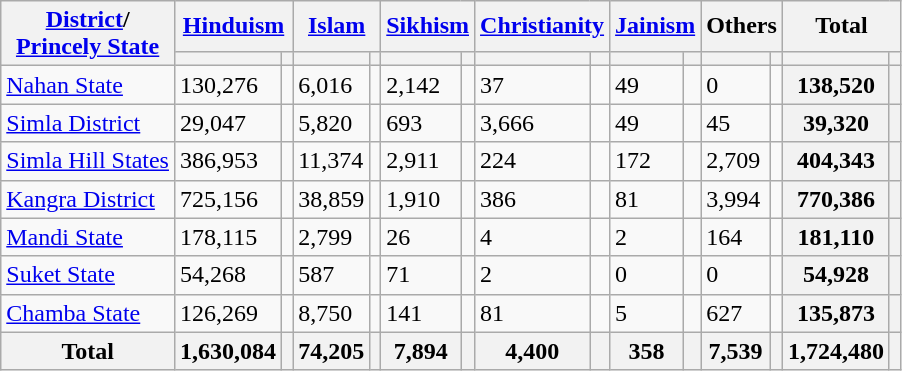<table class="wikitable sortable">
<tr>
<th rowspan="2"><a href='#'>District</a>/<br><a href='#'>Princely State</a></th>
<th colspan="2"><a href='#'>Hinduism</a> </th>
<th colspan="2"><a href='#'>Islam</a> </th>
<th colspan="2"><a href='#'>Sikhism</a> </th>
<th colspan="2"><a href='#'>Christianity</a> </th>
<th colspan="2"><a href='#'>Jainism</a> </th>
<th colspan="2">Others</th>
<th colspan="2">Total</th>
</tr>
<tr>
<th><a href='#'></a></th>
<th></th>
<th></th>
<th></th>
<th></th>
<th></th>
<th></th>
<th></th>
<th></th>
<th></th>
<th></th>
<th></th>
<th></th>
<th></th>
</tr>
<tr>
<td><a href='#'>Nahan State</a></td>
<td>130,276</td>
<td></td>
<td>6,016</td>
<td></td>
<td>2,142</td>
<td></td>
<td>37</td>
<td></td>
<td>49</td>
<td></td>
<td>0</td>
<td></td>
<th>138,520</th>
<th></th>
</tr>
<tr>
<td><a href='#'>Simla District</a></td>
<td>29,047</td>
<td></td>
<td>5,820</td>
<td></td>
<td>693</td>
<td></td>
<td>3,666</td>
<td></td>
<td>49</td>
<td></td>
<td>45</td>
<td></td>
<th>39,320</th>
<th></th>
</tr>
<tr>
<td><a href='#'>Simla Hill States</a></td>
<td>386,953</td>
<td></td>
<td>11,374</td>
<td></td>
<td>2,911</td>
<td></td>
<td>224</td>
<td></td>
<td>172</td>
<td></td>
<td>2,709</td>
<td></td>
<th>404,343</th>
<th></th>
</tr>
<tr>
<td><a href='#'>Kangra District</a></td>
<td>725,156</td>
<td></td>
<td>38,859</td>
<td></td>
<td>1,910</td>
<td></td>
<td>386</td>
<td></td>
<td>81</td>
<td></td>
<td>3,994</td>
<td></td>
<th>770,386</th>
<th></th>
</tr>
<tr>
<td><a href='#'>Mandi State</a></td>
<td>178,115</td>
<td></td>
<td>2,799</td>
<td></td>
<td>26</td>
<td></td>
<td>4</td>
<td></td>
<td>2</td>
<td></td>
<td>164</td>
<td></td>
<th>181,110</th>
<th></th>
</tr>
<tr>
<td><a href='#'>Suket State</a></td>
<td>54,268</td>
<td></td>
<td>587</td>
<td></td>
<td>71</td>
<td></td>
<td>2</td>
<td></td>
<td>0</td>
<td></td>
<td>0</td>
<td></td>
<th>54,928</th>
<th></th>
</tr>
<tr>
<td><a href='#'>Chamba State</a></td>
<td>126,269</td>
<td></td>
<td>8,750</td>
<td></td>
<td>141</td>
<td></td>
<td>81</td>
<td></td>
<td>5</td>
<td></td>
<td>627</td>
<td></td>
<th>135,873</th>
<th></th>
</tr>
<tr>
<th>Total</th>
<th>1,630,084</th>
<th></th>
<th>74,205</th>
<th></th>
<th>7,894</th>
<th></th>
<th>4,400</th>
<th></th>
<th>358</th>
<th></th>
<th>7,539</th>
<th></th>
<th>1,724,480</th>
<th></th>
</tr>
</table>
